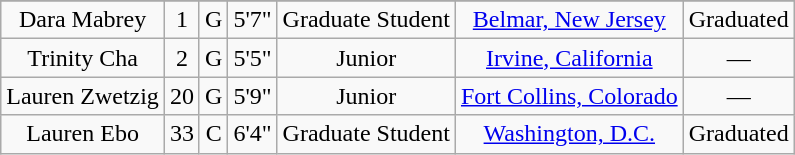<table class="wikitable sortable" border="1" style="text-align: center;">
<tr align=center>
</tr>
<tr>
<td>Dara Mabrey</td>
<td>1</td>
<td>G</td>
<td>5'7"</td>
<td>Graduate Student</td>
<td><a href='#'>Belmar, New Jersey</a></td>
<td>Graduated</td>
</tr>
<tr>
<td>Trinity Cha</td>
<td>2</td>
<td>G</td>
<td>5'5"</td>
<td>Junior</td>
<td><a href='#'>Irvine, California</a></td>
<td>—</td>
</tr>
<tr>
<td>Lauren Zwetzig</td>
<td>20</td>
<td>G</td>
<td>5'9"</td>
<td>Junior</td>
<td><a href='#'>Fort Collins, Colorado</a></td>
<td>—</td>
</tr>
<tr>
<td>Lauren Ebo</td>
<td>33</td>
<td>C</td>
<td>6'4"</td>
<td>Graduate Student</td>
<td><a href='#'>Washington, D.C.</a></td>
<td>Graduated</td>
</tr>
</table>
